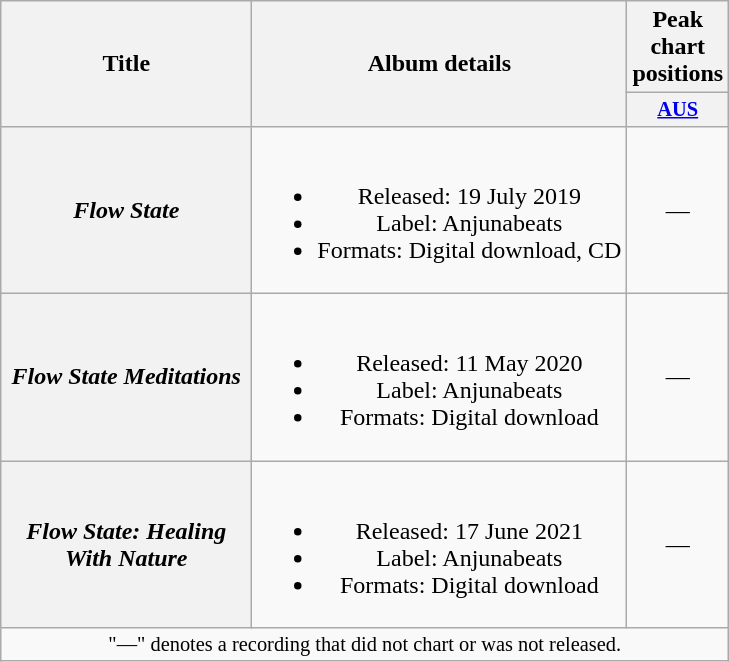<table class="wikitable plainrowheaders" style="text-align:center;">
<tr>
<th rowspan="2" style="width:10em;">Title</th>
<th rowspan="2">Album details</th>
<th colspan="1">Peak chart positions</th>
</tr>
<tr>
<th scope="col" style="width:3em;font-size:85%;"><a href='#'>AUS</a><br></th>
</tr>
<tr>
<th scope="row"><em>Flow State</em></th>
<td><br><ul><li>Released: 19 July 2019</li><li>Label: Anjunabeats</li><li>Formats: Digital download, CD</li></ul></td>
<td style="text-align:center;">—</td>
</tr>
<tr>
<th scope="row"><em>Flow State Meditations</em></th>
<td><br><ul><li>Released: 11 May 2020</li><li>Label: Anjunabeats</li><li>Formats: Digital download</li></ul></td>
<td style="text-align:center;">—</td>
</tr>
<tr>
<th scope="row"><em>Flow State: Healing With Nature</em></th>
<td><br><ul><li>Released: 17 June 2021</li><li>Label: Anjunabeats</li><li>Formats: Digital download</li></ul></td>
<td>—</td>
</tr>
<tr>
<td colspan="10" style="font-size:85%">"—" denotes a recording that did not chart or was not released.</td>
</tr>
</table>
